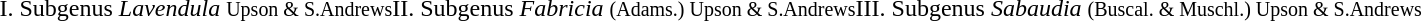<table>
<tr valign="top">
<td><br>I. Subgenus <em>Lavendula</em> <small>Upson & S.Andrews</small>II. Subgenus <em>Fabricia</em> <small>(Adams.) Upson & S.Andrews</small>III. Subgenus <em>Sabaudia</em> <small>(Buscal. & Muschl.) Upson & S.Andrews</small></td>
</tr>
</table>
